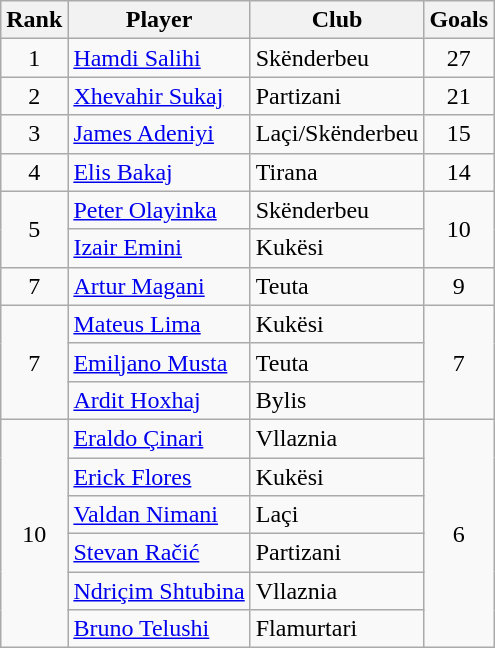<table class="wikitable" style="text-align:center">
<tr>
<th>Rank</th>
<th>Player</th>
<th>Club</th>
<th>Goals</th>
</tr>
<tr>
<td>1</td>
<td align="left"> <a href='#'>Hamdi Salihi</a></td>
<td align="left">Skënderbeu</td>
<td>27</td>
</tr>
<tr>
<td>2</td>
<td align="left"> <a href='#'>Xhevahir Sukaj</a></td>
<td align="left">Partizani</td>
<td>21</td>
</tr>
<tr>
<td>3</td>
<td align="left"> <a href='#'>James Adeniyi</a></td>
<td align="left">Laçi/Skënderbeu</td>
<td>15</td>
</tr>
<tr>
<td>4</td>
<td align="left"> <a href='#'>Elis Bakaj</a></td>
<td align="left">Tirana</td>
<td>14</td>
</tr>
<tr>
<td rowspan="2">5</td>
<td align="left"> <a href='#'>Peter Olayinka</a></td>
<td align="left">Skënderbeu</td>
<td rowspan="2">10</td>
</tr>
<tr>
<td align="left"> <a href='#'>Izair Emini</a></td>
<td align="left">Kukësi</td>
</tr>
<tr>
<td>7</td>
<td align="left"> <a href='#'>Artur Magani</a></td>
<td align="left">Teuta</td>
<td>9</td>
</tr>
<tr>
<td rowspan="3">7</td>
<td align="left"> <a href='#'>Mateus Lima</a></td>
<td align="left">Kukësi</td>
<td rowspan="3">7</td>
</tr>
<tr>
<td align="left"> <a href='#'>Emiljano Musta</a></td>
<td align="left">Teuta</td>
</tr>
<tr>
<td align="left"> <a href='#'>Ardit Hoxhaj</a></td>
<td align="left">Bylis</td>
</tr>
<tr>
<td rowspan="6">10</td>
<td align="left"> <a href='#'>Eraldo Çinari</a></td>
<td align="left">Vllaznia</td>
<td rowspan="6">6</td>
</tr>
<tr>
<td align="left"> <a href='#'>Erick Flores</a></td>
<td align="left">Kukësi</td>
</tr>
<tr>
<td align="left"> <a href='#'>Valdan Nimani</a></td>
<td align="left">Laçi</td>
</tr>
<tr>
<td align="left"> <a href='#'>Stevan Račić</a></td>
<td align="left">Partizani</td>
</tr>
<tr>
<td align="left"> <a href='#'>Ndriçim Shtubina</a></td>
<td align="left">Vllaznia</td>
</tr>
<tr>
<td align="left"> <a href='#'>Bruno Telushi</a></td>
<td align="left">Flamurtari</td>
</tr>
</table>
